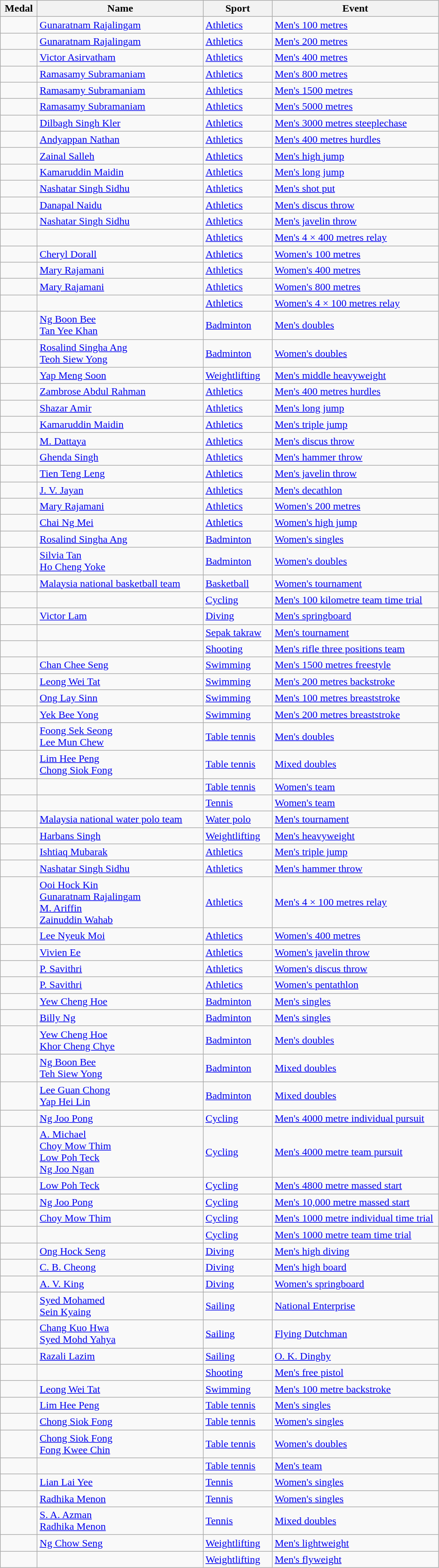<table class="wikitable sortable" style="font-size:100%">
<tr>
<th width="50">Medal</th>
<th width="250">Name</th>
<th width="100">Sport</th>
<th width="250">Event</th>
</tr>
<tr>
<td></td>
<td><a href='#'>Gunaratnam Rajalingam</a></td>
<td><a href='#'>Athletics</a></td>
<td><a href='#'>Men's 100 metres</a></td>
</tr>
<tr>
<td></td>
<td><a href='#'>Gunaratnam Rajalingam</a></td>
<td><a href='#'>Athletics</a></td>
<td><a href='#'>Men's 200 metres</a></td>
</tr>
<tr>
<td></td>
<td><a href='#'>Victor Asirvatham</a></td>
<td><a href='#'>Athletics</a></td>
<td><a href='#'>Men's 400 metres</a></td>
</tr>
<tr>
<td></td>
<td><a href='#'>Ramasamy Subramaniam</a></td>
<td><a href='#'>Athletics</a></td>
<td><a href='#'>Men's 800 metres</a></td>
</tr>
<tr>
<td></td>
<td><a href='#'>Ramasamy Subramaniam</a></td>
<td><a href='#'>Athletics</a></td>
<td><a href='#'>Men's 1500 metres</a></td>
</tr>
<tr>
<td></td>
<td><a href='#'>Ramasamy Subramaniam</a></td>
<td><a href='#'>Athletics</a></td>
<td><a href='#'>Men's 5000 metres</a></td>
</tr>
<tr>
<td></td>
<td><a href='#'>Dilbagh Singh Kler</a></td>
<td><a href='#'>Athletics</a></td>
<td><a href='#'>Men's 3000 metres steeplechase</a></td>
</tr>
<tr>
<td></td>
<td><a href='#'>Andyappan Nathan</a></td>
<td><a href='#'>Athletics</a></td>
<td><a href='#'>Men's 400 metres hurdles</a></td>
</tr>
<tr>
<td></td>
<td><a href='#'>Zainal Salleh</a></td>
<td><a href='#'>Athletics</a></td>
<td><a href='#'>Men's high jump</a></td>
</tr>
<tr>
<td></td>
<td><a href='#'>Kamaruddin Maidin</a></td>
<td><a href='#'>Athletics</a></td>
<td><a href='#'>Men's long jump</a></td>
</tr>
<tr>
<td></td>
<td><a href='#'>Nashatar Singh Sidhu</a></td>
<td><a href='#'>Athletics</a></td>
<td><a href='#'>Men's shot put</a></td>
</tr>
<tr>
<td></td>
<td><a href='#'>Danapal Naidu</a></td>
<td><a href='#'>Athletics</a></td>
<td><a href='#'>Men's discus throw</a></td>
</tr>
<tr>
<td></td>
<td><a href='#'>Nashatar Singh Sidhu</a></td>
<td><a href='#'>Athletics</a></td>
<td><a href='#'>Men's javelin throw</a></td>
</tr>
<tr>
<td></td>
<td></td>
<td><a href='#'>Athletics</a></td>
<td><a href='#'>Men's 4 × 400 metres relay</a></td>
</tr>
<tr>
<td></td>
<td><a href='#'>Cheryl Dorall</a></td>
<td><a href='#'>Athletics</a></td>
<td><a href='#'>Women's 100 metres</a></td>
</tr>
<tr>
<td></td>
<td><a href='#'>Mary Rajamani</a></td>
<td><a href='#'>Athletics</a></td>
<td><a href='#'>Women's 400 metres</a></td>
</tr>
<tr>
<td></td>
<td><a href='#'>Mary Rajamani</a></td>
<td><a href='#'>Athletics</a></td>
<td><a href='#'>Women's 800 metres</a></td>
</tr>
<tr>
<td></td>
<td></td>
<td><a href='#'>Athletics</a></td>
<td><a href='#'>Women's 4 × 100 metres relay</a></td>
</tr>
<tr>
<td></td>
<td><a href='#'>Ng Boon Bee</a><br><a href='#'>Tan Yee Khan</a></td>
<td><a href='#'>Badminton</a></td>
<td><a href='#'>Men's doubles</a></td>
</tr>
<tr>
<td></td>
<td><a href='#'>Rosalind Singha Ang</a><br><a href='#'>Teoh Siew Yong</a></td>
<td><a href='#'>Badminton</a></td>
<td><a href='#'>Women's doubles</a></td>
</tr>
<tr>
<td></td>
<td><a href='#'>Yap Meng Soon</a></td>
<td><a href='#'>Weightlifting</a></td>
<td><a href='#'>Men's middle heavyweight</a></td>
</tr>
<tr>
<td></td>
<td><a href='#'>Zambrose Abdul Rahman</a></td>
<td><a href='#'>Athletics</a></td>
<td><a href='#'>Men's 400 metres hurdles</a></td>
</tr>
<tr>
<td></td>
<td><a href='#'>Shazar Amir</a></td>
<td><a href='#'>Athletics</a></td>
<td><a href='#'>Men's long jump</a></td>
</tr>
<tr>
<td></td>
<td><a href='#'>Kamaruddin Maidin</a></td>
<td><a href='#'>Athletics</a></td>
<td><a href='#'>Men's triple jump</a></td>
</tr>
<tr>
<td></td>
<td><a href='#'>M. Dattaya</a></td>
<td><a href='#'>Athletics</a></td>
<td><a href='#'>Men's discus throw</a></td>
</tr>
<tr>
<td></td>
<td><a href='#'>Ghenda Singh</a></td>
<td><a href='#'>Athletics</a></td>
<td><a href='#'>Men's hammer throw</a></td>
</tr>
<tr>
<td></td>
<td><a href='#'>Tien Teng Leng</a></td>
<td><a href='#'>Athletics</a></td>
<td><a href='#'>Men's javelin throw</a></td>
</tr>
<tr>
<td></td>
<td><a href='#'>J. V. Jayan</a></td>
<td><a href='#'>Athletics</a></td>
<td><a href='#'>Men's decathlon</a></td>
</tr>
<tr>
<td></td>
<td><a href='#'>Mary Rajamani</a></td>
<td><a href='#'>Athletics</a></td>
<td><a href='#'>Women's 200 metres</a></td>
</tr>
<tr>
<td></td>
<td><a href='#'>Chai Ng Mei</a></td>
<td><a href='#'>Athletics</a></td>
<td><a href='#'>Women's high jump</a></td>
</tr>
<tr>
<td></td>
<td><a href='#'>Rosalind Singha Ang</a></td>
<td><a href='#'>Badminton</a></td>
<td><a href='#'>Women's singles</a></td>
</tr>
<tr>
<td></td>
<td><a href='#'>Silvia Tan</a><br><a href='#'>Ho Cheng Yoke</a></td>
<td><a href='#'>Badminton</a></td>
<td><a href='#'>Women's doubles</a></td>
</tr>
<tr>
<td></td>
<td><a href='#'>Malaysia national basketball team</a></td>
<td><a href='#'>Basketball</a></td>
<td><a href='#'>Women's tournament</a></td>
</tr>
<tr>
<td></td>
<td></td>
<td><a href='#'>Cycling</a></td>
<td><a href='#'>Men's 100 kilometre team time trial</a></td>
</tr>
<tr>
<td></td>
<td><a href='#'>Victor Lam</a></td>
<td><a href='#'>Diving</a></td>
<td><a href='#'>Men's springboard</a></td>
</tr>
<tr>
<td></td>
<td></td>
<td><a href='#'>Sepak takraw</a></td>
<td><a href='#'>Men's tournament</a></td>
</tr>
<tr>
<td></td>
<td></td>
<td><a href='#'>Shooting</a></td>
<td><a href='#'>Men's rifle three positions team</a></td>
</tr>
<tr>
<td></td>
<td><a href='#'>Chan Chee Seng</a></td>
<td><a href='#'>Swimming</a></td>
<td><a href='#'>Men's 1500 metres freestyle</a></td>
</tr>
<tr>
<td></td>
<td><a href='#'>Leong Wei Tat</a></td>
<td><a href='#'>Swimming</a></td>
<td><a href='#'>Men's 200 metres backstroke</a></td>
</tr>
<tr>
<td></td>
<td><a href='#'>Ong Lay Sinn</a></td>
<td><a href='#'>Swimming</a></td>
<td><a href='#'>Men's 100 metres breaststroke</a></td>
</tr>
<tr>
<td></td>
<td><a href='#'>Yek Bee Yong</a></td>
<td><a href='#'>Swimming</a></td>
<td><a href='#'>Men's 200 metres breaststroke</a></td>
</tr>
<tr>
<td></td>
<td><a href='#'>Foong Sek Seong</a><br><a href='#'>Lee Mun Chew</a></td>
<td><a href='#'>Table tennis</a></td>
<td><a href='#'>Men's doubles</a></td>
</tr>
<tr>
<td></td>
<td><a href='#'>Lim Hee Peng</a><br><a href='#'>Chong Siok Fong</a></td>
<td><a href='#'>Table tennis</a></td>
<td><a href='#'>Mixed doubles</a></td>
</tr>
<tr>
<td></td>
<td></td>
<td><a href='#'>Table tennis</a></td>
<td><a href='#'>Women's team</a></td>
</tr>
<tr>
<td></td>
<td></td>
<td><a href='#'>Tennis</a></td>
<td><a href='#'>Women's team</a></td>
</tr>
<tr>
<td></td>
<td><a href='#'>Malaysia national water polo team</a></td>
<td><a href='#'>Water polo</a></td>
<td><a href='#'>Men's tournament</a></td>
</tr>
<tr>
<td></td>
<td><a href='#'>Harbans Singh</a></td>
<td><a href='#'>Weightlifting</a></td>
<td><a href='#'>Men's heavyweight</a></td>
</tr>
<tr>
<td></td>
<td><a href='#'>Ishtiaq Mubarak</a></td>
<td><a href='#'>Athletics</a></td>
<td><a href='#'>Men's triple jump</a></td>
</tr>
<tr>
<td></td>
<td><a href='#'>Nashatar Singh Sidhu</a></td>
<td><a href='#'>Athletics</a></td>
<td><a href='#'>Men's hammer throw</a></td>
</tr>
<tr>
<td></td>
<td><a href='#'>Ooi Hock Kin</a><br><a href='#'>Gunaratnam Rajalingam</a><br><a href='#'>M. Ariffin</a><br><a href='#'>Zainuddin Wahab</a></td>
<td><a href='#'>Athletics</a></td>
<td><a href='#'>Men's 4 × 100 metres relay</a></td>
</tr>
<tr>
<td></td>
<td><a href='#'>Lee Nyeuk Moi</a></td>
<td><a href='#'>Athletics</a></td>
<td><a href='#'>Women's 400 metres</a></td>
</tr>
<tr>
<td></td>
<td><a href='#'>Vivien Ee</a></td>
<td><a href='#'>Athletics</a></td>
<td><a href='#'>Women's javelin throw</a></td>
</tr>
<tr>
<td></td>
<td><a href='#'>P. Savithri</a></td>
<td><a href='#'>Athletics</a></td>
<td><a href='#'>Women's discus throw</a></td>
</tr>
<tr>
<td></td>
<td><a href='#'>P. Savithri</a></td>
<td><a href='#'>Athletics</a></td>
<td><a href='#'>Women's pentathlon</a></td>
</tr>
<tr>
<td></td>
<td><a href='#'>Yew Cheng Hoe</a></td>
<td><a href='#'>Badminton</a></td>
<td><a href='#'>Men's singles</a></td>
</tr>
<tr>
<td></td>
<td><a href='#'>Billy Ng</a></td>
<td><a href='#'>Badminton</a></td>
<td><a href='#'>Men's singles</a></td>
</tr>
<tr>
<td></td>
<td><a href='#'>Yew Cheng Hoe</a><br><a href='#'>Khor Cheng Chye</a></td>
<td><a href='#'>Badminton</a></td>
<td><a href='#'>Men's doubles</a></td>
</tr>
<tr>
<td></td>
<td><a href='#'>Ng Boon Bee</a><br><a href='#'>Teh Siew Yong</a></td>
<td><a href='#'>Badminton</a></td>
<td><a href='#'>Mixed doubles</a></td>
</tr>
<tr>
<td></td>
<td><a href='#'>Lee Guan Chong</a><br><a href='#'>Yap Hei Lin</a></td>
<td><a href='#'>Badminton</a></td>
<td><a href='#'>Mixed doubles</a></td>
</tr>
<tr>
<td></td>
<td><a href='#'>Ng Joo Pong</a></td>
<td><a href='#'>Cycling</a></td>
<td><a href='#'>Men's 4000 metre individual pursuit</a></td>
</tr>
<tr>
<td></td>
<td><a href='#'>A. Michael</a><br><a href='#'>Choy Mow Thim</a><br><a href='#'>Low Poh Teck</a><br><a href='#'>Ng Joo Ngan</a></td>
<td><a href='#'>Cycling</a></td>
<td><a href='#'>Men's 4000 metre team pursuit</a></td>
</tr>
<tr>
<td></td>
<td><a href='#'>Low Poh Teck</a></td>
<td><a href='#'>Cycling</a></td>
<td><a href='#'>Men's 4800 metre massed start</a></td>
</tr>
<tr>
<td></td>
<td><a href='#'>Ng Joo Pong</a></td>
<td><a href='#'>Cycling</a></td>
<td><a href='#'>Men's 10,000 metre massed start</a></td>
</tr>
<tr>
<td></td>
<td><a href='#'>Choy Mow Thim</a></td>
<td><a href='#'>Cycling</a></td>
<td><a href='#'>Men's 1000 metre individual time trial</a></td>
</tr>
<tr>
<td></td>
<td></td>
<td><a href='#'>Cycling</a></td>
<td><a href='#'>Men's 1000 metre team time trial</a></td>
</tr>
<tr>
<td></td>
<td><a href='#'>Ong Hock Seng</a></td>
<td><a href='#'>Diving</a></td>
<td><a href='#'>Men's high diving</a></td>
</tr>
<tr>
<td></td>
<td><a href='#'>C. B. Cheong</a></td>
<td><a href='#'>Diving</a></td>
<td><a href='#'>Men's high board</a></td>
</tr>
<tr>
<td></td>
<td><a href='#'>A. V. King</a></td>
<td><a href='#'>Diving</a></td>
<td><a href='#'>Women's springboard</a></td>
</tr>
<tr>
<td></td>
<td><a href='#'>Syed Mohamed</a><br><a href='#'>Sein Kyaing</a></td>
<td><a href='#'>Sailing</a></td>
<td><a href='#'>National Enterprise</a></td>
</tr>
<tr>
<td></td>
<td><a href='#'>Chang Kuo Hwa</a><br><a href='#'>Syed Mohd Yahya</a></td>
<td><a href='#'>Sailing</a></td>
<td><a href='#'>Flying Dutchman</a></td>
</tr>
<tr>
<td></td>
<td><a href='#'>Razali Lazim</a></td>
<td><a href='#'>Sailing</a></td>
<td><a href='#'>O. K. Dinghy</a></td>
</tr>
<tr>
<td></td>
<td></td>
<td><a href='#'>Shooting</a></td>
<td><a href='#'>Men's free pistol</a></td>
</tr>
<tr>
<td></td>
<td><a href='#'>Leong Wei Tat</a></td>
<td><a href='#'>Swimming</a></td>
<td><a href='#'>Men's 100 metre backstroke</a></td>
</tr>
<tr>
<td></td>
<td><a href='#'>Lim Hee Peng</a></td>
<td><a href='#'>Table tennis</a></td>
<td><a href='#'>Men's singles</a></td>
</tr>
<tr>
<td></td>
<td><a href='#'>Chong Siok Fong</a></td>
<td><a href='#'>Table tennis</a></td>
<td><a href='#'>Women's singles</a></td>
</tr>
<tr>
<td></td>
<td><a href='#'>Chong Siok Fong</a><br><a href='#'>Fong Kwee Chin</a></td>
<td><a href='#'>Table tennis</a></td>
<td><a href='#'>Women's doubles</a></td>
</tr>
<tr>
<td></td>
<td></td>
<td><a href='#'>Table tennis</a></td>
<td><a href='#'>Men's team</a></td>
</tr>
<tr>
<td></td>
<td><a href='#'>Lian Lai Yee</a></td>
<td><a href='#'>Tennis</a></td>
<td><a href='#'>Women's singles</a></td>
</tr>
<tr>
<td></td>
<td><a href='#'>Radhika Menon</a></td>
<td><a href='#'>Tennis</a></td>
<td><a href='#'>Women's singles</a></td>
</tr>
<tr>
<td></td>
<td><a href='#'>S. A. Azman</a><br><a href='#'>Radhika Menon</a></td>
<td><a href='#'>Tennis</a></td>
<td><a href='#'>Mixed doubles</a></td>
</tr>
<tr>
<td></td>
<td><a href='#'>Ng Chow Seng</a></td>
<td><a href='#'>Weightlifting</a></td>
<td><a href='#'>Men's lightweight</a></td>
</tr>
<tr>
<td></td>
<td></td>
<td><a href='#'>Weightlifting</a></td>
<td><a href='#'>Men's flyweight</a></td>
</tr>
</table>
